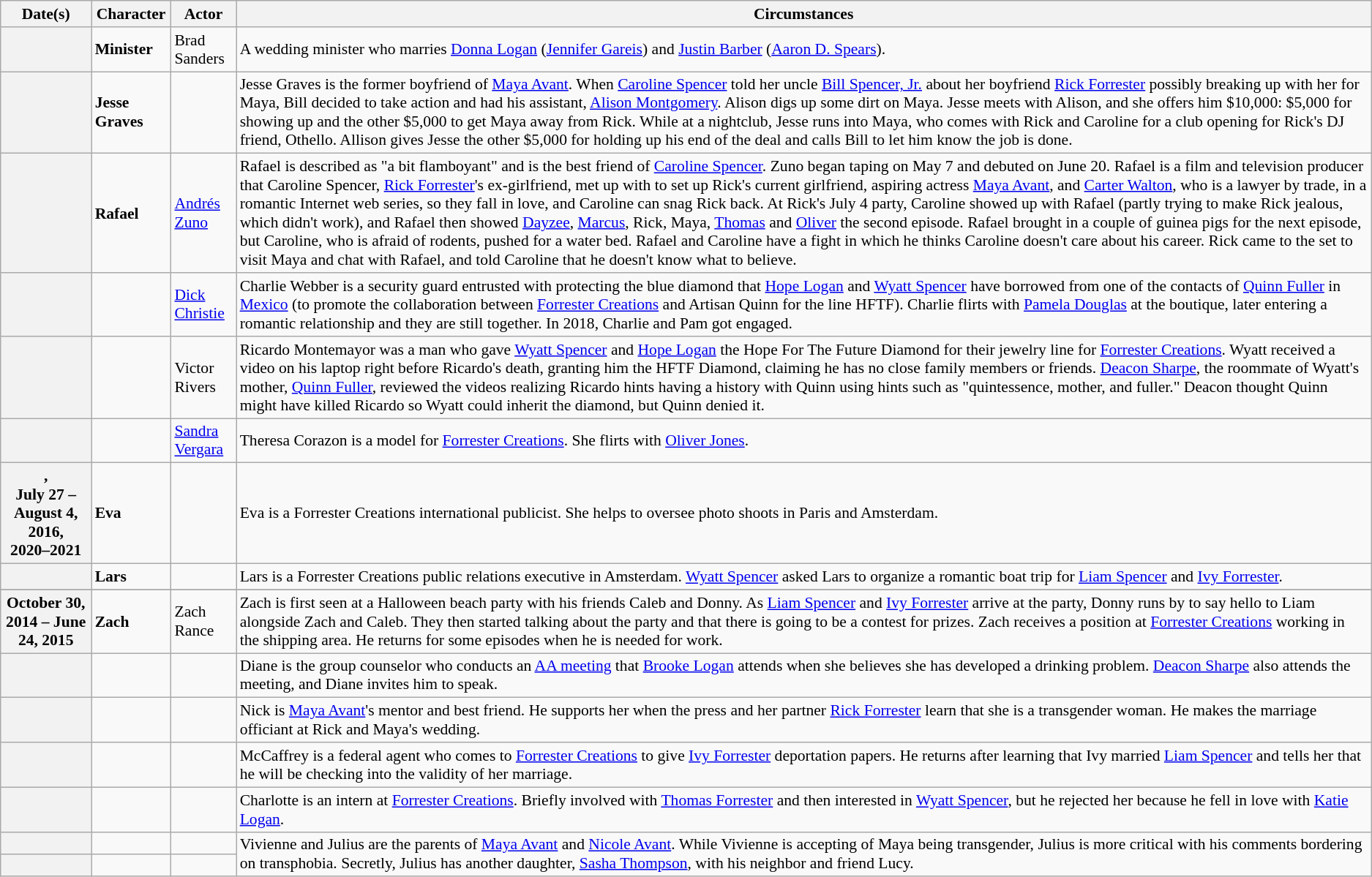<table class="wikitable plainrowheaders" style="font-size:90%">
<tr>
<th scope="col">Date(s)</th>
<th scope="col">Character</th>
<th scope="col">Actor</th>
<th scope="col">Circumstances</th>
</tr>
<tr>
<th scope="row"></th>
<td><strong>Minister</strong></td>
<td>Brad Sanders</td>
<td>A wedding minister who marries <a href='#'>Donna Logan</a> (<a href='#'>Jennifer Gareis</a>) and <a href='#'>Justin Barber</a> (<a href='#'>Aaron D. Spears</a>).</td>
</tr>
<tr>
<th scope="row"></th>
<td><strong>Jesse Graves</strong></td>
<td></td>
<td>Jesse Graves is the former boyfriend of <a href='#'>Maya Avant</a>. When <a href='#'>Caroline Spencer</a> told her uncle <a href='#'>Bill Spencer, Jr.</a> about her boyfriend <a href='#'>Rick Forrester</a> possibly breaking up with her for Maya, Bill decided to take action and had his assistant, <a href='#'>Alison Montgomery</a>. Alison digs up some dirt on Maya. Jesse meets with Alison, and she offers him $10,000: $5,000 for showing up and the other $5,000 to get Maya away from Rick. While at a nightclub, Jesse runs into Maya, who comes with Rick and Caroline for a club opening for Rick's DJ friend, Othello. Allison gives Jesse the other $5,000 for holding up his end of the deal and calls Bill to let him know the job is done.</td>
</tr>
<tr>
<th scope="row"></th>
<td><strong>Rafael</strong></td>
<td><a href='#'>Andrés Zuno</a></td>
<td>Rafael is described as "a bit flamboyant" and is the best friend of <a href='#'>Caroline Spencer</a>. Zuno began taping on May 7 and debuted on June 20. Rafael is a film and television producer that Caroline Spencer, <a href='#'>Rick Forrester</a>'s ex-girlfriend, met up with to set up Rick's current girlfriend, aspiring actress <a href='#'>Maya Avant</a>, and <a href='#'>Carter Walton</a>, who is a lawyer by trade, in a romantic Internet web series, so they fall in love, and Caroline can snag Rick back. At Rick's July 4 party, Caroline showed up with Rafael (partly trying to make Rick jealous, which didn't work), and Rafael then showed <a href='#'>Dayzee</a>, <a href='#'>Marcus</a>, Rick, Maya, <a href='#'>Thomas</a> and <a href='#'>Oliver</a> the second episode. Rafael brought in a couple of guinea pigs for the next episode, but Caroline, who is afraid of rodents, pushed for a water bed. Rafael and Caroline have a fight in which he thinks Caroline doesn't care about his career. Rick came to the set to visit Maya and chat with Rafael, and told Caroline that he doesn't know what to believe.</td>
</tr>
<tr>
<th scope="row"></th>
<td></td>
<td><a href='#'>Dick Christie</a></td>
<td>Charlie Webber is a security guard entrusted with protecting the blue diamond that <a href='#'>Hope Logan</a> and <a href='#'>Wyatt Spencer</a> have borrowed from one of the contacts of <a href='#'>Quinn Fuller</a> in <a href='#'>Mexico</a> (to promote the collaboration between <a href='#'>Forrester Creations</a> and Artisan Quinn for the line HFTF). Charlie flirts with <a href='#'>Pamela Douglas</a> at the boutique, later entering a romantic relationship and they are still together. In 2018, Charlie and Pam got engaged.</td>
</tr>
<tr>
<th scope="row"></th>
<td></td>
<td>Victor Rivers</td>
<td>Ricardo Montemayor was a man who gave <a href='#'>Wyatt Spencer</a> and <a href='#'>Hope Logan</a> the Hope For The Future Diamond for their jewelry line for <a href='#'>Forrester Creations</a>. Wyatt received a video on his laptop right before Ricardo's death, granting him the HFTF Diamond, claiming he has no close family members or friends. <a href='#'>Deacon Sharpe</a>, the roommate of Wyatt's mother, <a href='#'>Quinn Fuller</a>, reviewed the videos realizing Ricardo hints having a history with Quinn using hints such as "quintessence, mother, and fuller." Deacon thought Quinn might have killed Ricardo so Wyatt could inherit the diamond, but Quinn denied it.</td>
</tr>
<tr>
<th scope="row"></th>
<td></td>
<td><a href='#'>Sandra Vergara</a></td>
<td>Theresa Corazon is a model for <a href='#'>Forrester Creations</a>. She flirts with <a href='#'>Oliver Jones</a>.</td>
</tr>
<tr>
<th scope="row">,<br>July 27 – August 4, 2016,<br>2020–2021</th>
<td><strong>Eva</strong></td>
<td></td>
<td>Eva is a Forrester Creations international publicist. She helps to oversee photo shoots in Paris and Amsterdam.</td>
</tr>
<tr>
<th scope="row"></th>
<td><strong>Lars</strong></td>
<td></td>
<td>Lars is a Forrester Creations public relations executive in Amsterdam. <a href='#'>Wyatt Spencer</a> asked Lars to organize a romantic boat trip for <a href='#'>Liam Spencer</a> and <a href='#'>Ivy Forrester</a>.</td>
</tr>
<tr>
</tr>
<tr>
<th scope="row">October 30, 2014 – June 24, 2015</th>
<td><strong>Zach</strong></td>
<td>Zach Rance</td>
<td>Zach is first seen at a Halloween beach party with his friends Caleb and Donny. As <a href='#'>Liam Spencer</a> and <a href='#'>Ivy Forrester</a> arrive at the party, Donny runs by to say hello to Liam alongside Zach and Caleb. They then started talking about the party and that there is going to be a contest for prizes. Zach receives a position at <a href='#'>Forrester Creations</a> working in the shipping area. He returns for some episodes when he is needed for work.</td>
</tr>
<tr>
<th scope="row"></th>
<td></td>
<td></td>
<td>Diane is the group counselor who conducts an <a href='#'>AA meeting</a> that <a href='#'>Brooke Logan</a> attends when she believes she has developed a drinking problem. <a href='#'>Deacon Sharpe</a> also attends the meeting, and Diane invites him to speak.</td>
</tr>
<tr>
<th scope="row"></th>
<td></td>
<td></td>
<td>Nick is <a href='#'>Maya Avant</a>'s mentor and best friend. He supports her when the press and her partner <a href='#'>Rick Forrester</a> learn that she is a transgender woman. He makes the marriage officiant at Rick and Maya's wedding.</td>
</tr>
<tr>
<th scope="row"></th>
<td></td>
<td></td>
<td>McCaffrey is a federal agent who comes to <a href='#'>Forrester Creations</a> to give <a href='#'>Ivy Forrester</a> deportation papers. He returns after learning that Ivy married <a href='#'>Liam Spencer</a> and tells her that he will be checking into the validity of her marriage.</td>
</tr>
<tr>
<th scope="row"></th>
<td></td>
<td></td>
<td>Charlotte is an intern at <a href='#'>Forrester Creations</a>. Briefly involved with <a href='#'>Thomas Forrester</a> and then interested in <a href='#'>Wyatt Spencer</a>, but he rejected her because he fell in love with <a href='#'>Katie Logan</a>.</td>
</tr>
<tr>
<th scope="row"></th>
<td></td>
<td></td>
<td rowspan="2">Vivienne and Julius are the parents of <a href='#'>Maya Avant</a> and <a href='#'>Nicole Avant</a>. While Vivienne is accepting of Maya being transgender, Julius is more critical with his comments bordering on transphobia. Secretly, Julius has another daughter, <a href='#'>Sasha Thompson</a>, with his neighbor and friend Lucy.</td>
</tr>
<tr>
<th scope="row"></th>
<td></td>
<td></td>
</tr>
</table>
